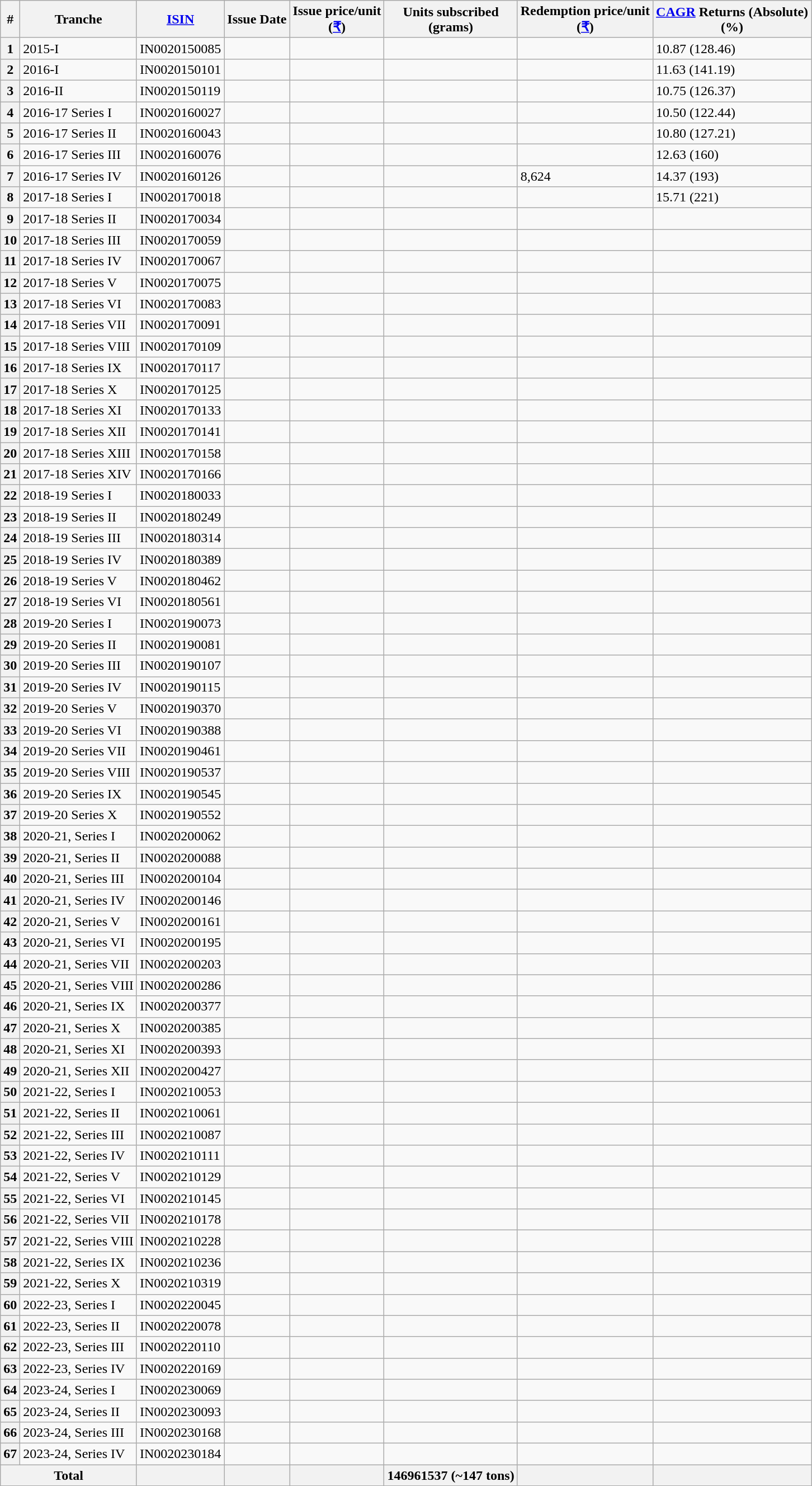<table class="wikitable sortable">
<tr>
<th scope=col>#</th>
<th scope=col>Tranche</th>
<th scope=col><a href='#'>ISIN</a></th>
<th scope=col>Issue Date</th>
<th scope=col>Issue price/unit<br>(<a href='#'>₹</a>)</th>
<th scope=col>Units subscribed<br>(grams)</th>
<th scope=col>Redemption price/unit<br>(<a href='#'>₹</a>)</th>
<th scope=col><a href='#'>CAGR</a> Returns (Absolute)<br>(%)</th>
</tr>
<tr>
<th scope=row>1</th>
<td>2015-I</td>
<td>IN0020150085</td>
<td></td>
<td></td>
<td></td>
<td></td>
<td>10.87 (128.46)</td>
</tr>
<tr>
<th scope=row>2</th>
<td>2016-I</td>
<td>IN0020150101</td>
<td></td>
<td></td>
<td></td>
<td></td>
<td>11.63 (141.19)</td>
</tr>
<tr>
<th scope=row>3</th>
<td>2016-II</td>
<td>IN0020150119</td>
<td></td>
<td></td>
<td></td>
<td></td>
<td>10.75 (126.37)</td>
</tr>
<tr>
<th scope=row>4</th>
<td>2016-17 Series I</td>
<td>IN0020160027</td>
<td></td>
<td></td>
<td></td>
<td></td>
<td>10.50 (122.44)</td>
</tr>
<tr>
<th scope=row>5</th>
<td>2016-17 Series II</td>
<td>IN0020160043</td>
<td></td>
<td></td>
<td></td>
<td></td>
<td>10.80 (127.21)</td>
</tr>
<tr>
<th scope=row>6</th>
<td>2016-17 Series III</td>
<td>IN0020160076</td>
<td></td>
<td></td>
<td></td>
<td></td>
<td>12.63 (160)</td>
</tr>
<tr>
<th scope=row>7</th>
<td>2016-17 Series IV</td>
<td>IN0020160126</td>
<td></td>
<td></td>
<td></td>
<td>8,624</td>
<td>14.37 (193)</td>
</tr>
<tr>
<th scope=row>8</th>
<td>2017-18 Series I</td>
<td>IN0020170018</td>
<td></td>
<td></td>
<td></td>
<td></td>
<td>15.71 (221)</td>
</tr>
<tr>
<th scope=row>9</th>
<td>2017-18 Series II</td>
<td>IN0020170034</td>
<td></td>
<td></td>
<td></td>
<td></td>
<td></td>
</tr>
<tr>
<th scope=row>10</th>
<td>2017-18 Series III</td>
<td>IN0020170059</td>
<td></td>
<td></td>
<td></td>
<td></td>
<td></td>
</tr>
<tr>
<th scope=row>11</th>
<td>2017-18 Series IV</td>
<td>IN0020170067</td>
<td></td>
<td></td>
<td></td>
<td></td>
<td></td>
</tr>
<tr>
<th scope=row>12</th>
<td>2017-18 Series V</td>
<td>IN0020170075</td>
<td></td>
<td></td>
<td></td>
<td></td>
<td></td>
</tr>
<tr>
<th scope=row>13</th>
<td>2017-18 Series VI</td>
<td>IN0020170083</td>
<td></td>
<td></td>
<td></td>
<td></td>
<td></td>
</tr>
<tr>
<th scope=row>14</th>
<td>2017-18 Series VII</td>
<td>IN0020170091</td>
<td></td>
<td></td>
<td></td>
<td></td>
<td></td>
</tr>
<tr>
<th scope=row>15</th>
<td>2017-18 Series VIII</td>
<td>IN0020170109</td>
<td></td>
<td></td>
<td></td>
<td></td>
<td></td>
</tr>
<tr>
<th scope=row>16</th>
<td>2017-18 Series IX</td>
<td>IN0020170117</td>
<td></td>
<td></td>
<td></td>
<td></td>
<td></td>
</tr>
<tr>
<th scope=row>17</th>
<td>2017-18 Series X</td>
<td>IN0020170125</td>
<td></td>
<td></td>
<td></td>
<td></td>
<td></td>
</tr>
<tr>
<th scope=row>18</th>
<td>2017-18 Series XI</td>
<td>IN0020170133</td>
<td></td>
<td></td>
<td></td>
<td></td>
<td></td>
</tr>
<tr>
<th scope=row>19</th>
<td>2017-18 Series XII</td>
<td>IN0020170141</td>
<td></td>
<td></td>
<td></td>
<td></td>
<td></td>
</tr>
<tr>
<th scope=row>20</th>
<td>2017-18 Series XIII</td>
<td>IN0020170158</td>
<td></td>
<td></td>
<td></td>
<td></td>
<td></td>
</tr>
<tr>
<th scope=row>21</th>
<td>2017-18 Series XIV</td>
<td>IN0020170166</td>
<td></td>
<td></td>
<td></td>
<td></td>
<td></td>
</tr>
<tr>
<th scope=row>22</th>
<td>2018-19 Series I</td>
<td>IN0020180033</td>
<td></td>
<td></td>
<td></td>
<td></td>
<td></td>
</tr>
<tr>
<th scope=row>23</th>
<td>2018-19 Series II</td>
<td>IN0020180249</td>
<td></td>
<td></td>
<td></td>
<td></td>
<td></td>
</tr>
<tr>
<th scope=row>24</th>
<td>2018-19 Series III</td>
<td>IN0020180314</td>
<td></td>
<td></td>
<td></td>
<td></td>
<td></td>
</tr>
<tr>
<th scope=row>25</th>
<td>2018-19 Series IV</td>
<td>IN0020180389</td>
<td></td>
<td></td>
<td></td>
<td></td>
<td></td>
</tr>
<tr>
<th scope=row>26</th>
<td>2018-19 Series V</td>
<td>IN0020180462</td>
<td></td>
<td></td>
<td></td>
<td></td>
<td></td>
</tr>
<tr>
<th scope=row>27</th>
<td>2018-19 Series VI</td>
<td>IN0020180561</td>
<td></td>
<td></td>
<td></td>
<td></td>
<td></td>
</tr>
<tr>
<th scope=row>28</th>
<td>2019-20 Series I</td>
<td>IN0020190073</td>
<td></td>
<td></td>
<td></td>
<td></td>
<td></td>
</tr>
<tr>
<th scope=row>29</th>
<td>2019-20 Series II</td>
<td>IN0020190081</td>
<td></td>
<td></td>
<td></td>
<td></td>
<td></td>
</tr>
<tr>
<th scope=row>30</th>
<td>2019-20 Series III</td>
<td>IN0020190107</td>
<td></td>
<td></td>
<td></td>
<td></td>
<td></td>
</tr>
<tr>
<th scope=row>31</th>
<td>2019-20 Series IV</td>
<td>IN0020190115</td>
<td></td>
<td></td>
<td></td>
<td></td>
<td></td>
</tr>
<tr>
<th scope=row>32</th>
<td>2019-20 Series V</td>
<td>IN0020190370</td>
<td></td>
<td></td>
<td></td>
<td></td>
<td></td>
</tr>
<tr>
<th scope=row>33</th>
<td>2019-20 Series VI</td>
<td>IN0020190388</td>
<td></td>
<td></td>
<td></td>
<td></td>
<td></td>
</tr>
<tr>
<th scope=row>34</th>
<td>2019-20 Series VII</td>
<td>IN0020190461</td>
<td></td>
<td></td>
<td></td>
<td></td>
<td></td>
</tr>
<tr>
<th scope=row>35</th>
<td>2019-20 Series VIII</td>
<td>IN0020190537</td>
<td></td>
<td></td>
<td></td>
<td></td>
<td></td>
</tr>
<tr>
<th scope=row>36</th>
<td>2019-20 Series IX</td>
<td>IN0020190545</td>
<td></td>
<td></td>
<td></td>
<td></td>
<td></td>
</tr>
<tr>
<th scope=row>37</th>
<td>2019-20 Series X</td>
<td>IN0020190552</td>
<td></td>
<td></td>
<td></td>
<td></td>
<td></td>
</tr>
<tr>
<th scope=row>38</th>
<td>2020-21, Series I</td>
<td>IN0020200062</td>
<td></td>
<td></td>
<td></td>
<td></td>
<td></td>
</tr>
<tr>
<th scope=row>39</th>
<td>2020-21, Series II</td>
<td>IN0020200088</td>
<td></td>
<td></td>
<td></td>
<td></td>
<td></td>
</tr>
<tr>
<th scope=row>40</th>
<td>2020-21, Series III</td>
<td>IN0020200104</td>
<td></td>
<td></td>
<td></td>
<td></td>
<td></td>
</tr>
<tr>
<th scope=row>41</th>
<td>2020-21, Series IV</td>
<td>IN0020200146</td>
<td></td>
<td></td>
<td></td>
<td></td>
<td></td>
</tr>
<tr>
<th scope=row>42</th>
<td>2020-21, Series V</td>
<td>IN0020200161</td>
<td></td>
<td {{Dts></td>
<td></td>
<td></td>
<td></td>
</tr>
<tr>
<th scope=row>43</th>
<td>2020-21, Series VI</td>
<td>IN0020200195</td>
<td></td>
<td></td>
<td></td>
<td></td>
<td></td>
</tr>
<tr>
<th scope=row>44</th>
<td>2020-21, Series VII</td>
<td>IN0020200203</td>
<td></td>
<td></td>
<td></td>
<td></td>
<td></td>
</tr>
<tr>
<th scope=row>45</th>
<td>2020-21, Series VIII</td>
<td>IN0020200286</td>
<td></td>
<td></td>
<td></td>
<td></td>
<td></td>
</tr>
<tr>
<th scope=row>46</th>
<td>2020-21, Series IX</td>
<td>IN0020200377</td>
<td></td>
<td></td>
<td></td>
<td></td>
<td></td>
</tr>
<tr>
<th scope=row>47</th>
<td>2020-21, Series X</td>
<td>IN0020200385</td>
<td></td>
<td></td>
<td></td>
<td></td>
<td></td>
</tr>
<tr>
<th scope=row>48</th>
<td>2020-21, Series XI</td>
<td>IN0020200393</td>
<td></td>
<td></td>
<td></td>
<td></td>
<td></td>
</tr>
<tr>
<th scope=row>49</th>
<td>2020-21, Series XII</td>
<td>IN0020200427</td>
<td></td>
<td></td>
<td></td>
<td></td>
<td></td>
</tr>
<tr>
<th scope=row>50</th>
<td>2021-22, Series I</td>
<td>IN0020210053</td>
<td></td>
<td></td>
<td></td>
<td></td>
<td></td>
</tr>
<tr>
<th scope=row>51</th>
<td>2021-22, Series II</td>
<td>IN0020210061</td>
<td></td>
<td></td>
<td></td>
<td></td>
<td></td>
</tr>
<tr>
<th scope=row>52</th>
<td>2021-22, Series III</td>
<td>IN0020210087</td>
<td></td>
<td></td>
<td></td>
<td></td>
<td></td>
</tr>
<tr>
<th scope=row>53</th>
<td>2021-22, Series IV</td>
<td>IN0020210111</td>
<td></td>
<td></td>
<td></td>
<td></td>
<td></td>
</tr>
<tr>
<th scope=row>54</th>
<td>2021-22, Series V</td>
<td>IN0020210129</td>
<td></td>
<td></td>
<td></td>
<td></td>
<td></td>
</tr>
<tr>
<th scope=row>55</th>
<td>2021-22, Series VI</td>
<td>IN0020210145</td>
<td></td>
<td></td>
<td></td>
<td></td>
<td></td>
</tr>
<tr>
<th scope=row>56</th>
<td>2021-22, Series VII</td>
<td>IN0020210178</td>
<td></td>
<td></td>
<td></td>
<td></td>
<td></td>
</tr>
<tr>
<th scope=row>57</th>
<td>2021-22, Series VIII</td>
<td>IN0020210228</td>
<td></td>
<td></td>
<td></td>
<td></td>
<td></td>
</tr>
<tr>
<th scope=row>58</th>
<td>2021-22, Series IX</td>
<td>IN0020210236</td>
<td></td>
<td></td>
<td></td>
<td></td>
<td></td>
</tr>
<tr>
<th scope=row>59</th>
<td>2021-22, Series X</td>
<td>IN0020210319</td>
<td></td>
<td></td>
<td></td>
<td></td>
<td></td>
</tr>
<tr>
<th scope=row>60</th>
<td>2022-23, Series I</td>
<td>IN0020220045</td>
<td></td>
<td></td>
<td></td>
<td></td>
<td></td>
</tr>
<tr>
<th scope=row>61</th>
<td>2022-23, Series II</td>
<td>IN0020220078</td>
<td></td>
<td></td>
<td></td>
<td></td>
<td></td>
</tr>
<tr>
<th scope=row>62</th>
<td>2022-23, Series III</td>
<td>IN0020220110</td>
<td></td>
<td></td>
<td></td>
<td></td>
<td></td>
</tr>
<tr>
<th scope=row>63</th>
<td>2022-23, Series IV</td>
<td>IN0020220169</td>
<td></td>
<td></td>
<td></td>
<td></td>
<td></td>
</tr>
<tr>
<th scope=row>64</th>
<td>2023-24, Series I</td>
<td>IN0020230069</td>
<td></td>
<td></td>
<td></td>
<td></td>
<td></td>
</tr>
<tr>
<th scope=row>65</th>
<td>2023-24, Series II</td>
<td>IN0020230093</td>
<td></td>
<td></td>
<td></td>
<td></td>
<td></td>
</tr>
<tr>
<th scope=row>66</th>
<td>2023-24, Series III</td>
<td>IN0020230168</td>
<td></td>
<td></td>
<td></td>
<td></td>
<td></td>
</tr>
<tr>
<th scope=row>67</th>
<td>2023-24, Series IV</td>
<td>IN0020230184</td>
<td></td>
<td></td>
<td></td>
<td></td>
<td></td>
</tr>
<tr sort=bottom>
<th colspan=2>Total</th>
<th></th>
<th></th>
<th></th>
<th>146961537 (~147 tons)</th>
<th></th>
<th></th>
</tr>
</table>
